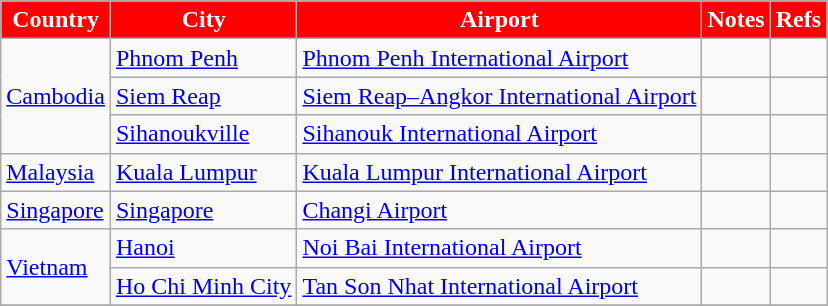<table class="sortable wikitable">
<tr>
<th style="background:red; color:white;">Country</th>
<th style="background:red; color:white;">City</th>
<th style="background:red; color:white;">Airport</th>
<th style="background:red; color:white;">Notes</th>
<th style="background:red; color:white;" class="unsortable">Refs</th>
</tr>
<tr>
<td rowspan="3"><a href='#'>Cambodia</a></td>
<td><a href='#'>Phnom Penh</a></td>
<td><a href='#'>Phnom Penh International Airport</a></td>
<td></td>
<td align="center"></td>
</tr>
<tr>
<td><a href='#'>Siem Reap</a></td>
<td><a href='#'>Siem Reap–Angkor International Airport</a></td>
<td></td>
<td align="center"></td>
</tr>
<tr>
<td><a href='#'>Sihanoukville</a></td>
<td><a href='#'>Sihanouk International Airport</a></td>
<td></td>
<td align="center"></td>
</tr>
<tr>
<td><a href='#'>Malaysia</a></td>
<td><a href='#'>Kuala Lumpur</a></td>
<td><a href='#'>Kuala Lumpur International Airport</a></td>
<td></td>
<td align="center"></td>
</tr>
<tr>
<td><a href='#'>Singapore</a></td>
<td><a href='#'>Singapore</a></td>
<td><a href='#'>Changi Airport</a></td>
<td></td>
<td align="center"></td>
</tr>
<tr>
<td rowspan="2"><a href='#'>Vietnam</a></td>
<td><a href='#'>Hanoi</a></td>
<td><a href='#'>Noi Bai International Airport</a></td>
<td></td>
<td align="center"></td>
</tr>
<tr>
<td><a href='#'>Ho Chi Minh City</a></td>
<td><a href='#'>Tan Son Nhat International Airport</a></td>
<td></td>
<td align="center"></td>
</tr>
<tr>
</tr>
</table>
